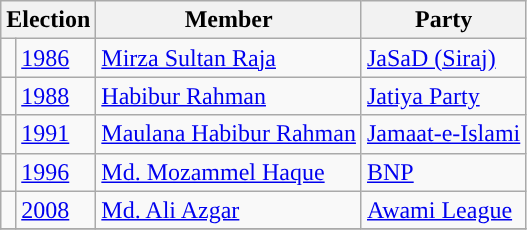<table class="wikitable">
<tr>
<th colspan="2">Election</th>
<th>Member</th>
<th>Party</th>
</tr>
<tr>
<td style="background-color:"></td>
<td><a href='#'>1986</a></td>
<td><a href='#'>Mirza Sultan Raja</a></td>
<td><a href='#'>JaSaD (Siraj)</a></td>
</tr>
<tr>
<td style="background-color:"></td>
<td><a href='#'>1988</a></td>
<td><a href='#'>Habibur Rahman</a></td>
<td><a href='#'>Jatiya Party</a></td>
</tr>
<tr>
<td style="background-color:"></td>
<td><a href='#'>1991</a></td>
<td><a href='#'>Maulana Habibur Rahman</a></td>
<td><a href='#'>Jamaat-e-Islami</a></td>
</tr>
<tr>
<td style="background-color:"></td>
<td><a href='#'>1996</a></td>
<td><a href='#'>Md. Mozammel Haque</a></td>
<td><a href='#'>BNP</a></td>
</tr>
<tr>
<td style="background-color:"></td>
<td><a href='#'>2008</a></td>
<td><a href='#'>Md. Ali Azgar</a></td>
<td><a href='#'>Awami League</a></td>
</tr>
<tr>
</tr>
</table>
